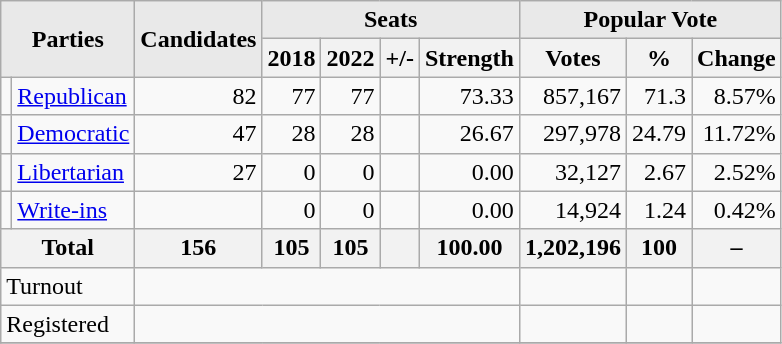<table class=wikitable>
<tr>
<th style="background-color:#E9E9E9" align=center rowspan= 2 colspan=2>Parties</th>
<th style="background-color:#E9E9E9" align=center rowspan= 2>Candidates</th>
<th style="background-color:#E9E9E9" align=center colspan=4>Seats</th>
<th style="background-color:#E9E9E9" align=center colspan=3>Popular Vote</th>
</tr>
<tr>
<th align=center>2018</th>
<th align=center>2022</th>
<th align=center>+/-</th>
<th align=center>Strength</th>
<th align=center>Votes</th>
<th align=center>%</th>
<th align=center>Change</th>
</tr>
<tr>
<td></td>
<td align=left><a href='#'>Republican</a></td>
<td align=right>82</td>
<td align=right>77</td>
<td align=right>77</td>
<td align=right></td>
<td align=right>73.33</td>
<td align=right>857,167</td>
<td align=right>71.3</td>
<td align=right> 8.57%</td>
</tr>
<tr>
<td></td>
<td align=left><a href='#'>Democratic</a></td>
<td align=right>47</td>
<td align=right>28</td>
<td align=right>28</td>
<td align=right></td>
<td align=right>26.67</td>
<td align=right>297,978</td>
<td align=right>24.79</td>
<td align=right> 11.72%</td>
</tr>
<tr>
<td></td>
<td><a href='#'>Libertarian</a></td>
<td align=right>27</td>
<td align=right>0</td>
<td align=right>0</td>
<td align=right></td>
<td align=right>0.00</td>
<td align=right>32,127</td>
<td align=right>2.67</td>
<td align=right> 2.52%</td>
</tr>
<tr>
<td></td>
<td><a href='#'>Write-ins</a></td>
<td align=right></td>
<td align=right>0</td>
<td align=right>0</td>
<td align=right></td>
<td align=right>0.00</td>
<td align=right>14,924</td>
<td align=right>1.24</td>
<td align=right> 0.42%</td>
</tr>
<tr>
<th align=center colspan="2">Total</th>
<th align=center>156</th>
<th align=center>105</th>
<th align=center>105</th>
<th align=center></th>
<th align=center>100.00</th>
<th align=center>1,202,196</th>
<th align=center>100</th>
<th align=center>–</th>
</tr>
<tr>
<td align=left colspan="2">Turnout</td>
<td colspan=5></td>
<td align=right></td>
<td align=right></td>
<td align=right></td>
</tr>
<tr>
<td align=left colspan="2">Registered</td>
<td colspan=5></td>
<td align=right></td>
<td align=right></td>
<td align=right></td>
</tr>
<tr>
</tr>
</table>
